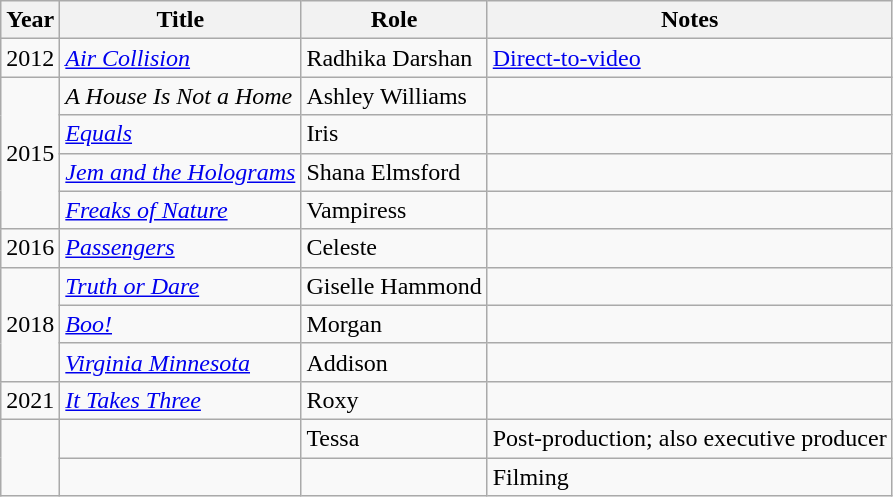<table class="wikitable sortable">
<tr>
<th>Year</th>
<th>Title</th>
<th>Role</th>
<th class="unsortable">Notes</th>
</tr>
<tr>
<td>2012</td>
<td><em><a href='#'>Air Collision</a></em></td>
<td>Radhika Darshan</td>
<td><a href='#'>Direct-to-video</a></td>
</tr>
<tr>
<td rowspan="4">2015</td>
<td><em>A House Is Not a Home</em></td>
<td>Ashley Williams</td>
<td></td>
</tr>
<tr>
<td><em><a href='#'>Equals</a></em></td>
<td>Iris</td>
<td></td>
</tr>
<tr>
<td><em><a href='#'>Jem and the Holograms</a></em></td>
<td>Shana Elmsford</td>
<td></td>
</tr>
<tr>
<td><em><a href='#'>Freaks of Nature</a></em></td>
<td>Vampiress</td>
<td></td>
</tr>
<tr>
<td>2016</td>
<td><em><a href='#'>Passengers</a></em></td>
<td>Celeste</td>
<td></td>
</tr>
<tr>
<td rowspan="3">2018</td>
<td><em><a href='#'>Truth or Dare</a></em></td>
<td>Giselle Hammond</td>
<td></td>
</tr>
<tr>
<td><em><a href='#'>Boo!</a></em></td>
<td>Morgan</td>
<td></td>
</tr>
<tr>
<td><em><a href='#'>Virginia Minnesota</a></em></td>
<td>Addison</td>
<td></td>
</tr>
<tr>
<td>2021</td>
<td><em><a href='#'>It Takes Three</a></em></td>
<td>Roxy</td>
<td></td>
</tr>
<tr>
<td rowspan="2"></td>
<td></td>
<td>Tessa</td>
<td>Post-production; also executive producer</td>
</tr>
<tr>
<td></td>
<td></td>
<td>Filming</td>
</tr>
</table>
